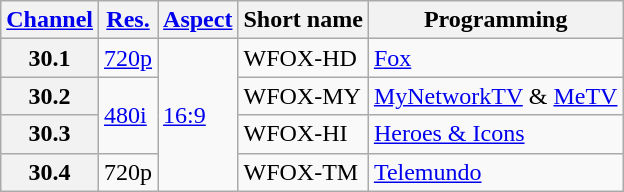<table class="wikitable">
<tr>
<th scope = "col"><a href='#'>Channel</a></th>
<th scope = "col"><a href='#'>Res.</a></th>
<th scope = "col"><a href='#'>Aspect</a></th>
<th scope = "col">Short name</th>
<th scope = "col">Programming</th>
</tr>
<tr>
<th scope = "row">30.1</th>
<td><a href='#'>720p</a></td>
<td rowspan=4><a href='#'>16:9</a></td>
<td>WFOX-HD</td>
<td><a href='#'>Fox</a></td>
</tr>
<tr>
<th scope = "row">30.2</th>
<td rowspan=2><a href='#'>480i</a></td>
<td>WFOX-MY</td>
<td><a href='#'>MyNetworkTV</a> & <a href='#'>MeTV</a></td>
</tr>
<tr>
<th scope = "row">30.3</th>
<td>WFOX-HI</td>
<td><a href='#'>Heroes & Icons</a></td>
</tr>
<tr>
<th scope = "row">30.4</th>
<td>720p</td>
<td>WFOX-TM</td>
<td><a href='#'>Telemundo</a></td>
</tr>
</table>
